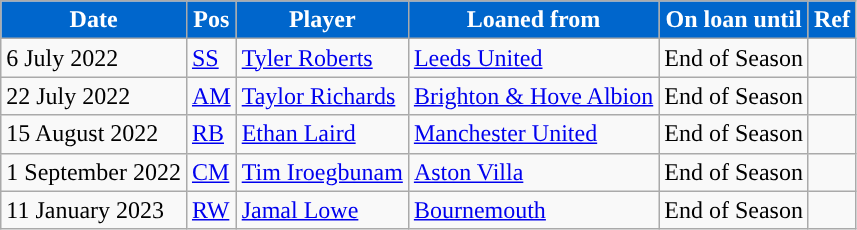<table class="wikitable plainrowheaders sortable">
<tr>
<th style="background:#0066cc; color:#ffffff; ">Date</th>
<th style="background:#0066cc; color:#ffffff; ">Pos</th>
<th style="background:#0066cc; color:#ffffff; ">Player</th>
<th style="background:#0066cc; color:#ffffff; ">Loaned from</th>
<th style="background:#0066cc; color:#ffffff; ">On loan until</th>
<th style="background:#0066cc; color:#ffffff; ">Ref</th>
</tr>
<tr>
<td>6 July 2022</td>
<td><a href='#'>SS</a></td>
<td> <a href='#'>Tyler Roberts</a></td>
<td> <a href='#'>Leeds United</a></td>
<td>End of Season</td>
<td></td>
</tr>
<tr>
<td>22 July 2022</td>
<td><a href='#'>AM</a></td>
<td> <a href='#'>Taylor Richards</a></td>
<td> <a href='#'>Brighton & Hove Albion</a></td>
<td>End of Season</td>
<td></td>
</tr>
<tr>
<td>15 August 2022</td>
<td><a href='#'>RB</a></td>
<td> <a href='#'>Ethan Laird</a></td>
<td> <a href='#'>Manchester United</a></td>
<td>End of Season</td>
<td></td>
</tr>
<tr>
<td>1 September 2022</td>
<td><a href='#'>CM</a></td>
<td> <a href='#'>Tim Iroegbunam</a></td>
<td> <a href='#'>Aston Villa</a></td>
<td>End of Season</td>
<td></td>
</tr>
<tr>
<td>11 January 2023</td>
<td><a href='#'>RW</a></td>
<td> <a href='#'>Jamal Lowe</a></td>
<td> <a href='#'>Bournemouth</a></td>
<td>End of Season</td>
<td></td>
</tr>
</table>
